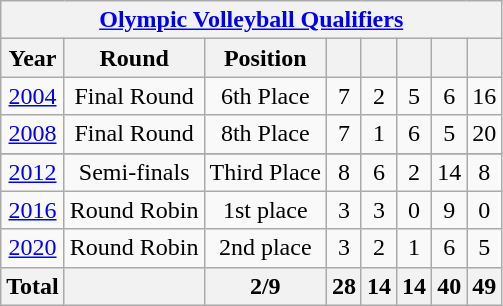<table class="wikitable" style="text-align: center;">
<tr>
<th colspan=8><a href='#'>Olympic Volleyball Qualifiers</a></th>
</tr>
<tr>
<th>Year</th>
<th>Round</th>
<th>Position</th>
<th></th>
<th></th>
<th></th>
<th></th>
<th></th>
</tr>
<tr>
<td> <a href='#'>2004</a></td>
<td>Final Round</td>
<td>6th Place</td>
<td>7</td>
<td>2</td>
<td>5</td>
<td>6</td>
<td>16</td>
</tr>
<tr>
<td> <a href='#'>2008</a></td>
<td>Final Round</td>
<td>8th Place</td>
<td>7</td>
<td>1</td>
<td>6</td>
<td>5</td>
<td>20</td>
</tr>
<tr>
</tr>
<tr>
<td> <a href='#'>2012</a></td>
<td>Semi-finals</td>
<td>Third Place</td>
<td>8</td>
<td>6</td>
<td>2</td>
<td>14</td>
<td>8</td>
</tr>
<tr>
<td> <a href='#'>2016</a></td>
<td>Round Robin</td>
<td>1st place</td>
<td>3</td>
<td>3</td>
<td>0</td>
<td>9</td>
<td>0</td>
</tr>
<tr>
<td> <a href='#'>2020</a></td>
<td>Round Robin</td>
<td>2nd place</td>
<td>3</td>
<td>2</td>
<td>1</td>
<td>6</td>
<td>5</td>
</tr>
<tr>
<th>Total</th>
<th></th>
<th>2/9</th>
<th>28</th>
<th>14</th>
<th>14</th>
<th>40</th>
<th>49</th>
</tr>
</table>
